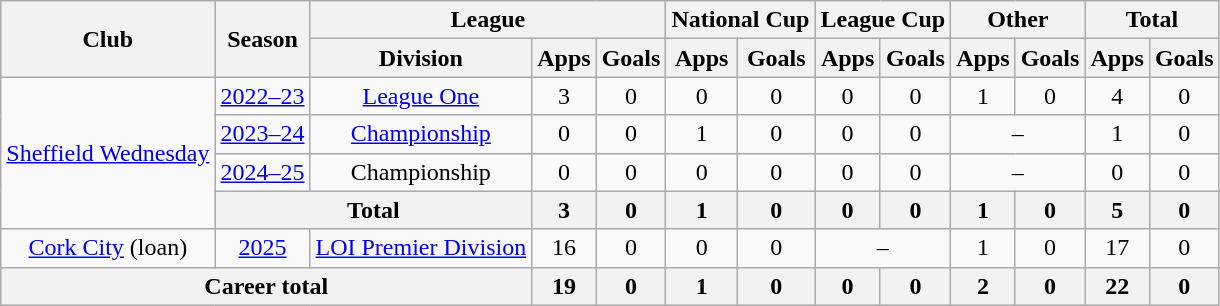<table class=wikitable style="text-align:center">
<tr>
<th rowspan=2>Club</th>
<th rowspan=2>Season</th>
<th colspan=3>League</th>
<th colspan=2>National Cup</th>
<th colspan=2>League Cup</th>
<th colspan=2>Other</th>
<th colspan=2>Total</th>
</tr>
<tr>
<th>Division</th>
<th>Apps</th>
<th>Goals</th>
<th>Apps</th>
<th>Goals</th>
<th>Apps</th>
<th>Goals</th>
<th>Apps</th>
<th>Goals</th>
<th>Apps</th>
<th>Goals</th>
</tr>
<tr>
<td rowspan="4"><a href='#'>Sheffield Wednesday</a></td>
<td><a href='#'>2022–23</a></td>
<td><a href='#'>League One</a></td>
<td>3</td>
<td>0</td>
<td>0</td>
<td>0</td>
<td>0</td>
<td>0</td>
<td>1</td>
<td>0</td>
<td>4</td>
<td>0</td>
</tr>
<tr>
<td><a href='#'>2023–24</a></td>
<td><a href='#'>Championship</a></td>
<td>0</td>
<td>0</td>
<td>1</td>
<td>0</td>
<td>0</td>
<td>0</td>
<td colspan="2">–</td>
<td>1</td>
<td>0</td>
</tr>
<tr>
<td><a href='#'>2024–25</a></td>
<td>Championship</td>
<td>0</td>
<td>0</td>
<td>0</td>
<td>0</td>
<td>0</td>
<td>0</td>
<td colspan="2">–</td>
<td>0</td>
<td>0</td>
</tr>
<tr>
<th colspan="2">Total</th>
<th>3</th>
<th>0</th>
<th>1</th>
<th>0</th>
<th>0</th>
<th>0</th>
<th>1</th>
<th>0</th>
<th>5</th>
<th>0</th>
</tr>
<tr>
<td><a href='#'>Cork City</a> (loan)</td>
<td><a href='#'>2025</a></td>
<td><a href='#'>LOI Premier Division</a></td>
<td>16</td>
<td>0</td>
<td>0</td>
<td>0</td>
<td colspan="2">–</td>
<td>1</td>
<td>0</td>
<td>17</td>
<td>0</td>
</tr>
<tr>
<th colspan=3>Career total</th>
<th>19</th>
<th>0</th>
<th>1</th>
<th>0</th>
<th>0</th>
<th>0</th>
<th>2</th>
<th>0</th>
<th>22</th>
<th>0</th>
</tr>
</table>
